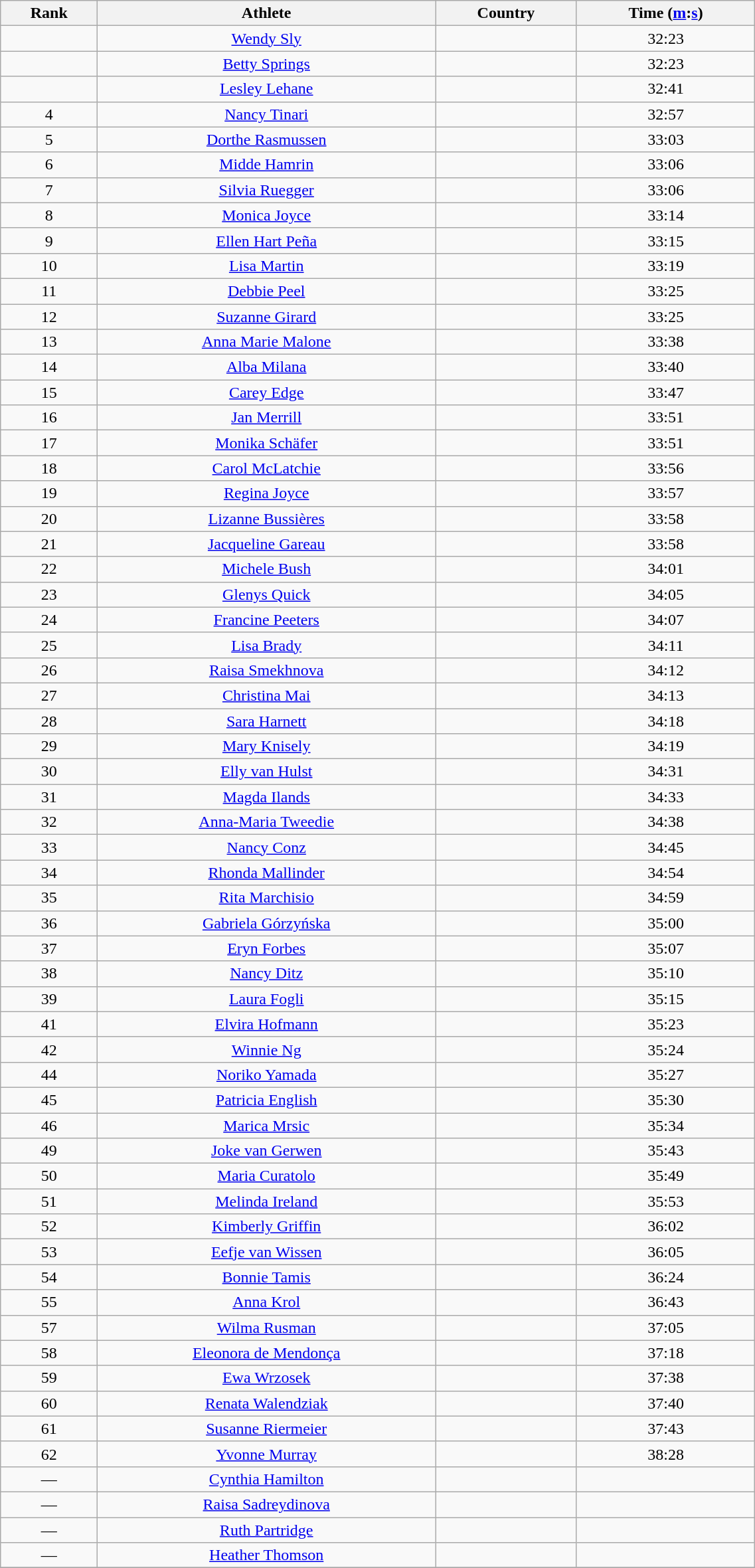<table class="wikitable sortable" style="text-align:center;" width="60%">
<tr>
<th>Rank</th>
<th>Athlete</th>
<th>Country</th>
<th>Time (<a href='#'>m</a>:<a href='#'>s</a>)</th>
</tr>
<tr>
<td></td>
<td><a href='#'>Wendy Sly</a></td>
<td align=left></td>
<td>32:23</td>
</tr>
<tr>
<td></td>
<td><a href='#'>Betty Springs</a></td>
<td align=left></td>
<td>32:23</td>
</tr>
<tr>
<td></td>
<td><a href='#'>Lesley Lehane</a></td>
<td align=left></td>
<td>32:41</td>
</tr>
<tr>
<td>4</td>
<td><a href='#'>Nancy Tinari</a></td>
<td align=left></td>
<td>32:57</td>
</tr>
<tr>
<td>5</td>
<td><a href='#'>Dorthe Rasmussen</a></td>
<td align=left></td>
<td>33:03</td>
</tr>
<tr>
<td>6</td>
<td><a href='#'>Midde Hamrin</a></td>
<td align=left></td>
<td>33:06</td>
</tr>
<tr>
<td>7</td>
<td><a href='#'>Silvia Ruegger</a></td>
<td align=left></td>
<td>33:06</td>
</tr>
<tr>
<td>8</td>
<td><a href='#'>Monica Joyce</a></td>
<td align=left></td>
<td>33:14</td>
</tr>
<tr>
<td>9</td>
<td><a href='#'>Ellen Hart Peña</a></td>
<td align=left></td>
<td>33:15</td>
</tr>
<tr>
<td>10</td>
<td><a href='#'>Lisa Martin</a></td>
<td align=left></td>
<td>33:19</td>
</tr>
<tr>
<td>11</td>
<td><a href='#'>Debbie Peel</a></td>
<td align=left></td>
<td>33:25</td>
</tr>
<tr>
<td>12</td>
<td><a href='#'>Suzanne Girard</a></td>
<td align=left></td>
<td>33:25</td>
</tr>
<tr>
<td>13</td>
<td><a href='#'>Anna Marie Malone</a></td>
<td align=left></td>
<td>33:38</td>
</tr>
<tr>
<td>14</td>
<td><a href='#'>Alba Milana</a></td>
<td align=left></td>
<td>33:40</td>
</tr>
<tr>
<td>15</td>
<td><a href='#'>Carey Edge</a></td>
<td align=left></td>
<td>33:47</td>
</tr>
<tr>
<td>16</td>
<td><a href='#'>Jan Merrill</a></td>
<td align=left></td>
<td>33:51</td>
</tr>
<tr>
<td>17</td>
<td><a href='#'>Monika Schäfer</a></td>
<td align=left></td>
<td>33:51</td>
</tr>
<tr>
<td>18</td>
<td><a href='#'>Carol McLatchie</a></td>
<td align=left></td>
<td>33:56</td>
</tr>
<tr>
<td>19</td>
<td><a href='#'>Regina Joyce</a></td>
<td align=left></td>
<td>33:57</td>
</tr>
<tr>
<td>20</td>
<td><a href='#'>Lizanne Bussières</a></td>
<td align=left></td>
<td>33:58</td>
</tr>
<tr>
<td>21</td>
<td><a href='#'>Jacqueline Gareau</a></td>
<td align=left></td>
<td>33:58</td>
</tr>
<tr>
<td>22</td>
<td><a href='#'>Michele Bush</a></td>
<td align=left></td>
<td>34:01</td>
</tr>
<tr>
<td>23</td>
<td><a href='#'>Glenys Quick</a></td>
<td align=left></td>
<td>34:05</td>
</tr>
<tr>
<td>24</td>
<td><a href='#'>Francine Peeters</a></td>
<td align=left></td>
<td>34:07</td>
</tr>
<tr>
<td>25</td>
<td><a href='#'>Lisa Brady</a></td>
<td align=left></td>
<td>34:11</td>
</tr>
<tr>
<td>26</td>
<td><a href='#'>Raisa Smekhnova</a></td>
<td align=left></td>
<td>34:12</td>
</tr>
<tr>
<td>27</td>
<td><a href='#'>Christina Mai</a></td>
<td align=left></td>
<td>34:13</td>
</tr>
<tr>
<td>28</td>
<td><a href='#'>Sara Harnett</a></td>
<td align=left></td>
<td>34:18</td>
</tr>
<tr>
<td>29</td>
<td><a href='#'>Mary Knisely</a></td>
<td align=left></td>
<td>34:19</td>
</tr>
<tr>
<td>30</td>
<td><a href='#'>Elly van Hulst</a></td>
<td align=left></td>
<td>34:31</td>
</tr>
<tr>
<td>31</td>
<td><a href='#'>Magda Ilands</a></td>
<td align=left></td>
<td>34:33</td>
</tr>
<tr>
<td>32</td>
<td><a href='#'>Anna-Maria Tweedie</a></td>
<td align=left></td>
<td>34:38</td>
</tr>
<tr>
<td>33</td>
<td><a href='#'>Nancy Conz</a></td>
<td align=left></td>
<td>34:45</td>
</tr>
<tr>
<td>34</td>
<td><a href='#'>Rhonda Mallinder</a></td>
<td align=left></td>
<td>34:54</td>
</tr>
<tr>
<td>35</td>
<td><a href='#'>Rita Marchisio</a></td>
<td align=left></td>
<td>34:59</td>
</tr>
<tr>
<td>36</td>
<td><a href='#'>Gabriela Górzyńska</a></td>
<td align=left></td>
<td>35:00</td>
</tr>
<tr>
<td>37</td>
<td><a href='#'>Eryn Forbes</a></td>
<td align=left></td>
<td>35:07</td>
</tr>
<tr>
<td>38</td>
<td><a href='#'>Nancy Ditz</a></td>
<td align=left></td>
<td>35:10</td>
</tr>
<tr>
<td>39</td>
<td><a href='#'>Laura Fogli</a></td>
<td align=left></td>
<td>35:15</td>
</tr>
<tr>
<td>41</td>
<td><a href='#'>Elvira Hofmann</a></td>
<td align=left></td>
<td>35:23</td>
</tr>
<tr>
<td>42</td>
<td><a href='#'>Winnie Ng</a></td>
<td align=left></td>
<td>35:24</td>
</tr>
<tr>
<td>44</td>
<td><a href='#'>Noriko Yamada</a></td>
<td align=left></td>
<td>35:27</td>
</tr>
<tr>
<td>45</td>
<td><a href='#'>Patricia English</a></td>
<td align=left></td>
<td>35:30</td>
</tr>
<tr>
<td>46</td>
<td><a href='#'>Marica Mrsic</a></td>
<td align=left></td>
<td>35:34</td>
</tr>
<tr>
<td>49</td>
<td><a href='#'>Joke van Gerwen</a></td>
<td align=left></td>
<td>35:43</td>
</tr>
<tr>
<td>50</td>
<td><a href='#'>Maria Curatolo</a></td>
<td align=left></td>
<td>35:49</td>
</tr>
<tr>
<td>51</td>
<td><a href='#'>Melinda Ireland</a></td>
<td align=left></td>
<td>35:53</td>
</tr>
<tr>
<td>52</td>
<td><a href='#'>Kimberly Griffin</a></td>
<td align=left></td>
<td>36:02</td>
</tr>
<tr>
<td>53</td>
<td><a href='#'>Eefje van Wissen</a></td>
<td align=left></td>
<td>36:05</td>
</tr>
<tr>
<td>54</td>
<td><a href='#'>Bonnie Tamis</a></td>
<td align=left></td>
<td>36:24</td>
</tr>
<tr>
<td>55</td>
<td><a href='#'>Anna Krol</a></td>
<td align=left></td>
<td>36:43</td>
</tr>
<tr>
<td>57</td>
<td><a href='#'>Wilma Rusman</a></td>
<td align=left></td>
<td>37:05</td>
</tr>
<tr>
<td>58</td>
<td><a href='#'>Eleonora de Mendonça</a></td>
<td align=left></td>
<td>37:18</td>
</tr>
<tr>
<td>59</td>
<td><a href='#'>Ewa Wrzosek</a></td>
<td align=left></td>
<td>37:38</td>
</tr>
<tr>
<td>60</td>
<td><a href='#'>Renata Walendziak</a></td>
<td align=left></td>
<td>37:40</td>
</tr>
<tr>
<td>61</td>
<td><a href='#'>Susanne Riermeier</a></td>
<td align=left></td>
<td>37:43</td>
</tr>
<tr>
<td>62</td>
<td><a href='#'>Yvonne Murray</a></td>
<td align=left></td>
<td>38:28</td>
</tr>
<tr>
<td>—</td>
<td><a href='#'>Cynthia Hamilton</a></td>
<td align=left></td>
<td></td>
</tr>
<tr>
<td>—</td>
<td><a href='#'>Raisa Sadreydinova</a></td>
<td align=left></td>
<td></td>
</tr>
<tr>
<td>—</td>
<td><a href='#'>Ruth Partridge</a></td>
<td align=left></td>
<td></td>
</tr>
<tr>
<td>—</td>
<td><a href='#'>Heather Thomson</a></td>
<td align=left></td>
<td></td>
</tr>
<tr>
</tr>
</table>
